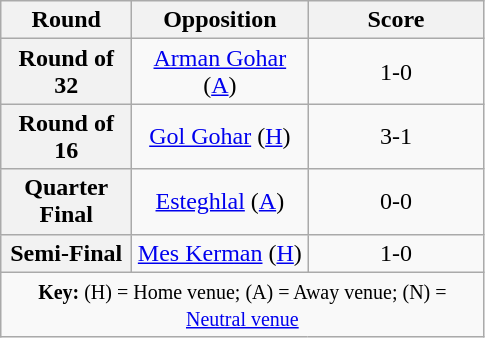<table class="wikitable plainrowheaders" style="text-align:center;margin:0">
<tr>
<th scope="col" style="width:80px">Round</th>
<th scope="col" style="width:110px">Opposition</th>
<th scope="col" style="width:110px">Score</th>
</tr>
<tr>
<th scope=row style="text-align:center">Round of 32</th>
<td><a href='#'>Arman Gohar</a> (<a href='#'>A</a>)</td>
<td>1-0</td>
</tr>
<tr>
<th scope=row style="text-align:center">Round of 16</th>
<td><a href='#'>Gol Gohar</a> (<a href='#'>H</a>)</td>
<td>3-1</td>
</tr>
<tr>
<th scope=row style="text-align:center">Quarter Final</th>
<td><a href='#'>Esteghlal</a> (<a href='#'>A</a>)</td>
<td>0-0  </td>
</tr>
<tr>
<th scope=row style="text-align:center">Semi-Final</th>
<td><a href='#'>Mes Kerman</a> (<a href='#'>H</a>)</td>
<td>1-0 </td>
</tr>
<tr>
<td colspan="3"><small><strong>Key:</strong> (H) = Home venue; (A) = Away venue; (N) = <a href='#'>Neutral venue</a></small></td>
</tr>
</table>
